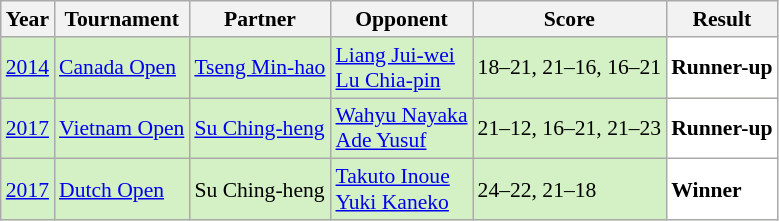<table class="sortable wikitable" style="font-size: 90%;">
<tr>
<th>Year</th>
<th>Tournament</th>
<th>Partner</th>
<th>Opponent</th>
<th>Score</th>
<th>Result</th>
</tr>
<tr style="background:#D4F1C5">
<td align="center"><a href='#'>2014</a></td>
<td align="left"><a href='#'>Canada Open</a></td>
<td align="left"> <a href='#'>Tseng Min-hao</a></td>
<td align="left"> <a href='#'>Liang Jui-wei</a> <br>  <a href='#'>Lu Chia-pin</a></td>
<td align="left">18–21, 21–16, 16–21</td>
<td style="text-align:left; background:white"> <strong>Runner-up</strong></td>
</tr>
<tr style="background:#D4F1C5">
<td align="center"><a href='#'>2017</a></td>
<td align="left"><a href='#'>Vietnam Open</a></td>
<td align="left"> <a href='#'>Su Ching-heng</a></td>
<td align="left"> <a href='#'>Wahyu Nayaka</a> <br>  <a href='#'>Ade Yusuf</a></td>
<td align="left">21–12, 16–21, 21–23</td>
<td style="text-align:left; background:white"> <strong>Runner-up</strong></td>
</tr>
<tr style="background:#D4F1C5">
<td align="center"><a href='#'>2017</a></td>
<td align="left"><a href='#'>Dutch Open</a></td>
<td align="left"> Su Ching-heng</td>
<td align="left"> <a href='#'>Takuto Inoue</a> <br>  <a href='#'>Yuki Kaneko</a></td>
<td align="left">24–22, 21–18</td>
<td style="text-align:left; background:white"> <strong>Winner</strong></td>
</tr>
</table>
